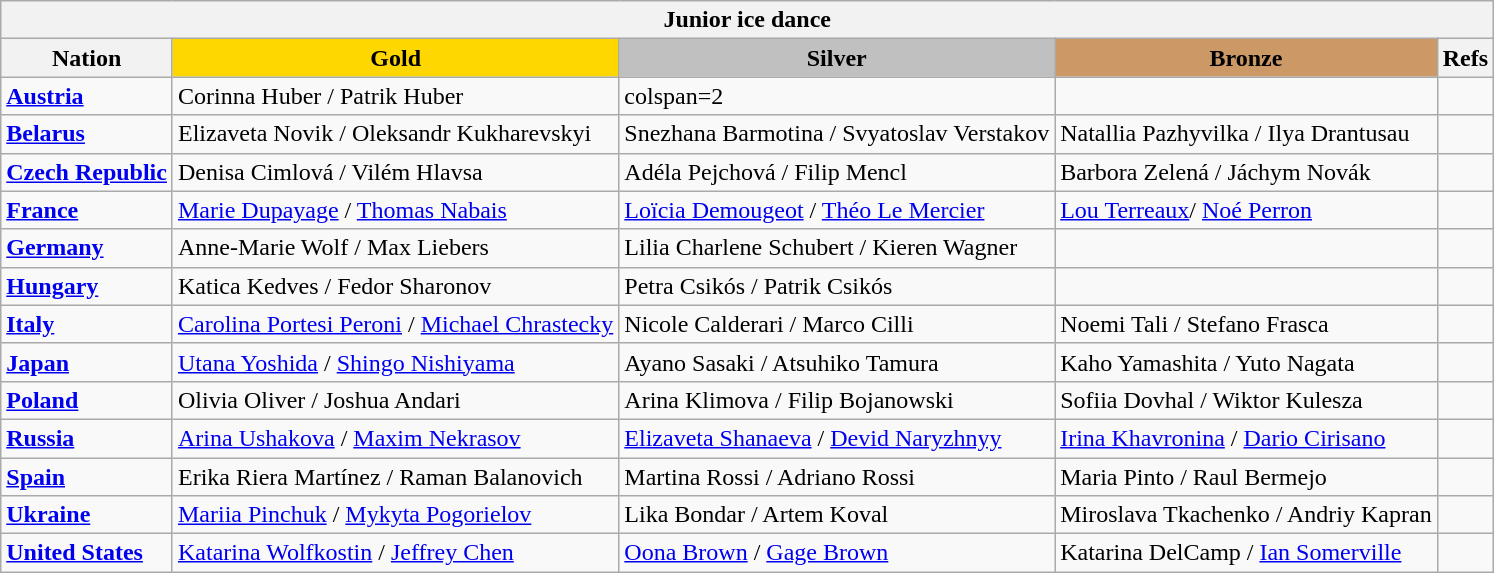<table class="wikitable">
<tr>
<th colspan=5>Junior ice dance</th>
</tr>
<tr>
<th>Nation</th>
<td style="text-align:center; background:gold;"><strong>Gold</strong></td>
<td style="text-align:center; background:silver;"><strong>Silver</strong></td>
<td style="text-align:center; background:#c96;"><strong>Bronze</strong></td>
<th>Refs</th>
</tr>
<tr>
<td><strong> <a href='#'>Austria</a></strong></td>
<td>Corinna Huber / Patrik Huber</td>
<td>colspan=2 </td>
<td></td>
</tr>
<tr>
<td><strong> <a href='#'>Belarus</a></strong></td>
<td>Elizaveta Novik / Oleksandr Kukharevskyi</td>
<td>Snezhana Barmotina / Svyatoslav Verstakov</td>
<td>Natallia Pazhyvilka / Ilya Drantusau</td>
<td></td>
</tr>
<tr>
<td><strong> <a href='#'>Czech Republic</a></strong></td>
<td>Denisa Cimlová / Vilém Hlavsa</td>
<td>Adéla Pejchová / Filip Mencl</td>
<td>Barbora Zelená / Jáchym Novák</td>
<td></td>
</tr>
<tr>
<td><strong> <a href='#'>France</a></strong></td>
<td><a href='#'>Marie Dupayage</a> / <a href='#'>Thomas Nabais</a></td>
<td><a href='#'>Loïcia Demougeot</a> / <a href='#'>Théo Le Mercier</a></td>
<td><a href='#'>Lou Terreaux</a>/ <a href='#'>Noé Perron</a></td>
<td></td>
</tr>
<tr>
<td><strong> <a href='#'>Germany</a></strong></td>
<td>Anne-Marie Wolf / Max Liebers</td>
<td>Lilia Charlene Schubert / Kieren Wagner</td>
<td></td>
<td></td>
</tr>
<tr>
<td><strong> <a href='#'>Hungary</a></strong></td>
<td>Katica Kedves / Fedor Sharonov</td>
<td>Petra Csikós / Patrik Csikós</td>
<td></td>
<td></td>
</tr>
<tr>
<td><strong> <a href='#'>Italy</a></strong></td>
<td><a href='#'>Carolina Portesi Peroni</a> / <a href='#'>Michael Chrastecky</a></td>
<td>Nicole Calderari / Marco Cilli</td>
<td>Noemi Tali / Stefano Frasca</td>
<td></td>
</tr>
<tr>
<td><strong> <a href='#'>Japan</a></strong></td>
<td><a href='#'>Utana Yoshida</a> / <a href='#'>Shingo Nishiyama</a></td>
<td>Ayano Sasaki / Atsuhiko Tamura</td>
<td>Kaho Yamashita / Yuto Nagata</td>
<td></td>
</tr>
<tr>
<td><strong> <a href='#'>Poland</a></strong></td>
<td>Olivia Oliver / Joshua Andari</td>
<td>Arina Klimova / Filip Bojanowski</td>
<td>Sofiia Dovhal / Wiktor Kulesza</td>
<td></td>
</tr>
<tr>
<td><strong> <a href='#'>Russia</a></strong></td>
<td><a href='#'>Arina Ushakova</a> / <a href='#'>Maxim Nekrasov</a></td>
<td><a href='#'>Elizaveta Shanaeva</a> / <a href='#'>Devid Naryzhnyy</a></td>
<td><a href='#'>Irina Khavronina</a> / <a href='#'>Dario Cirisano</a></td>
<td></td>
</tr>
<tr>
<td><strong> <a href='#'>Spain</a></strong></td>
<td>Erika Riera Martínez / Raman Balanovich</td>
<td>Martina Rossi / Adriano Rossi</td>
<td>Maria Pinto / Raul Bermejo</td>
<td></td>
</tr>
<tr>
<td><strong> <a href='#'>Ukraine</a></strong></td>
<td><a href='#'>Mariia Pinchuk</a> / <a href='#'>Mykyta Pogorielov</a></td>
<td>Lika Bondar / Artem Koval</td>
<td>Miroslava Tkachenko / Andriy Kapran</td>
<td></td>
</tr>
<tr>
<td><strong> <a href='#'>United States</a></strong></td>
<td><a href='#'>Katarina Wolfkostin</a> / <a href='#'>Jeffrey Chen</a></td>
<td><a href='#'>Oona Brown</a> / <a href='#'>Gage Brown</a></td>
<td>Katarina DelCamp / <a href='#'>Ian Somerville</a></td>
<td></td>
</tr>
</table>
